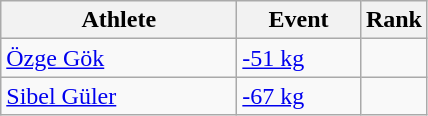<table class=wikitable>
<tr>
<th width=150>Athlete</th>
<th width=75>Event</th>
<th>Rank</th>
</tr>
<tr>
<td><a href='#'>Özge Gök</a></td>
<td><a href='#'>-51 kg</a></td>
<td align=center></td>
</tr>
<tr>
<td><a href='#'>Sibel Güler</a></td>
<td><a href='#'>-67 kg</a></td>
<td align=center></td>
</tr>
</table>
